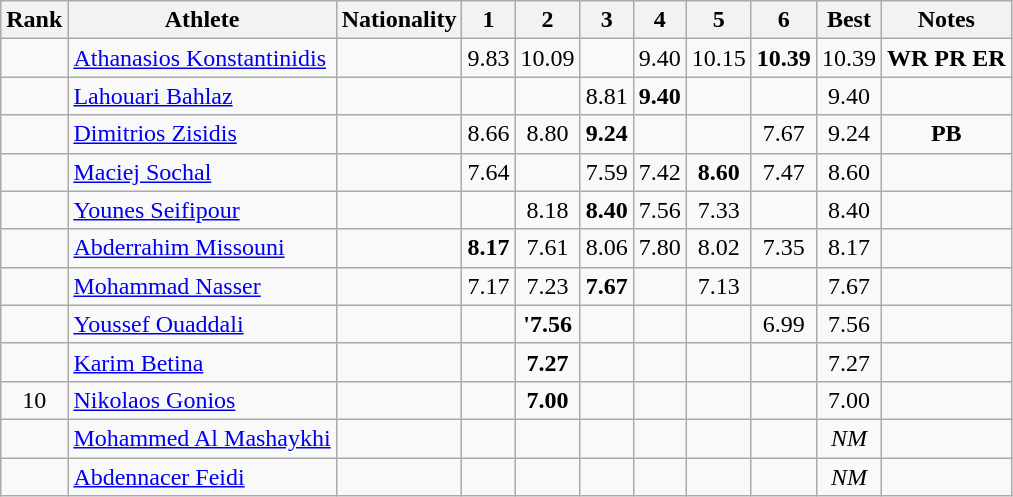<table class="wikitable sortable" style="text-align:center">
<tr>
<th>Rank</th>
<th>Athlete</th>
<th>Nationality</th>
<th width="25">1</th>
<th width="25">2</th>
<th width="25">3</th>
<th width="25">4</th>
<th width="25">5</th>
<th width="25">6</th>
<th>Best</th>
<th>Notes</th>
</tr>
<tr>
<td></td>
<td style="text-align:left;"><a href='#'>Athanasios Konstantinidis</a></td>
<td style="text-align:left;"></td>
<td>9.83</td>
<td>10.09</td>
<td></td>
<td>9.40</td>
<td>10.15</td>
<td><strong>10.39</strong></td>
<td>10.39</td>
<td><strong>WR</strong> <strong>PR</strong> <strong>ER</strong></td>
</tr>
<tr>
<td></td>
<td style="text-align:left;"><a href='#'>Lahouari Bahlaz</a></td>
<td style="text-align:left;"></td>
<td></td>
<td></td>
<td>8.81</td>
<td><strong>9.40</strong></td>
<td></td>
<td></td>
<td>9.40</td>
<td></td>
</tr>
<tr>
<td></td>
<td style="text-align:left;"><a href='#'>Dimitrios Zisidis</a></td>
<td style="text-align:left;"></td>
<td>8.66</td>
<td>8.80</td>
<td><strong>9.24</strong></td>
<td></td>
<td></td>
<td>7.67</td>
<td>9.24</td>
<td><strong>PB</strong></td>
</tr>
<tr>
<td></td>
<td style="text-align:left;"><a href='#'>Maciej Sochal</a></td>
<td style="text-align:left;"></td>
<td>7.64</td>
<td></td>
<td>7.59</td>
<td>7.42</td>
<td><strong>8.60</strong></td>
<td>7.47</td>
<td>8.60</td>
<td></td>
</tr>
<tr>
<td></td>
<td style="text-align:left;"><a href='#'>Younes Seifipour</a></td>
<td style="text-align:left;"></td>
<td></td>
<td>8.18</td>
<td><strong>8.40</strong></td>
<td>7.56</td>
<td>7.33</td>
<td></td>
<td>8.40</td>
<td></td>
</tr>
<tr>
<td></td>
<td style="text-align:left;"><a href='#'>Abderrahim Missouni</a></td>
<td style="text-align:left;"></td>
<td><strong>8.17</strong></td>
<td>7.61</td>
<td>8.06</td>
<td>7.80</td>
<td>8.02</td>
<td>7.35</td>
<td>8.17</td>
<td></td>
</tr>
<tr>
<td></td>
<td style="text-align:left;"><a href='#'>Mohammad Nasser</a></td>
<td style="text-align:left;"></td>
<td>7.17</td>
<td>7.23</td>
<td><strong>7.67</strong></td>
<td></td>
<td>7.13</td>
<td></td>
<td>7.67</td>
<td></td>
</tr>
<tr>
<td></td>
<td style="text-align:left;"><a href='#'>Youssef Ouaddali</a></td>
<td style="text-align:left;"></td>
<td></td>
<td><strong>'7.56</strong></td>
<td></td>
<td></td>
<td></td>
<td>6.99</td>
<td>7.56</td>
<td></td>
</tr>
<tr>
<td></td>
<td style="text-align:left;"><a href='#'>Karim Betina</a></td>
<td style="text-align:left;"></td>
<td></td>
<td><strong>7.27</strong></td>
<td></td>
<td></td>
<td></td>
<td></td>
<td>7.27</td>
<td></td>
</tr>
<tr>
<td>10</td>
<td style="text-align:left;"><a href='#'>Nikolaos Gonios</a></td>
<td style="text-align:left;"></td>
<td></td>
<td><strong>7.00</strong></td>
<td></td>
<td></td>
<td></td>
<td></td>
<td>7.00</td>
<td></td>
</tr>
<tr>
<td></td>
<td style="text-align:left;"><a href='#'>Mohammed Al Mashaykhi</a></td>
<td style="text-align:left;"></td>
<td></td>
<td></td>
<td></td>
<td></td>
<td></td>
<td></td>
<td><em>NM</em></td>
<td></td>
</tr>
<tr>
<td></td>
<td style="text-align:left;"><a href='#'>Abdennacer Feidi</a></td>
<td style="text-align:left;"></td>
<td></td>
<td></td>
<td></td>
<td></td>
<td></td>
<td></td>
<td><em>NM</em></td>
<td></td>
</tr>
</table>
